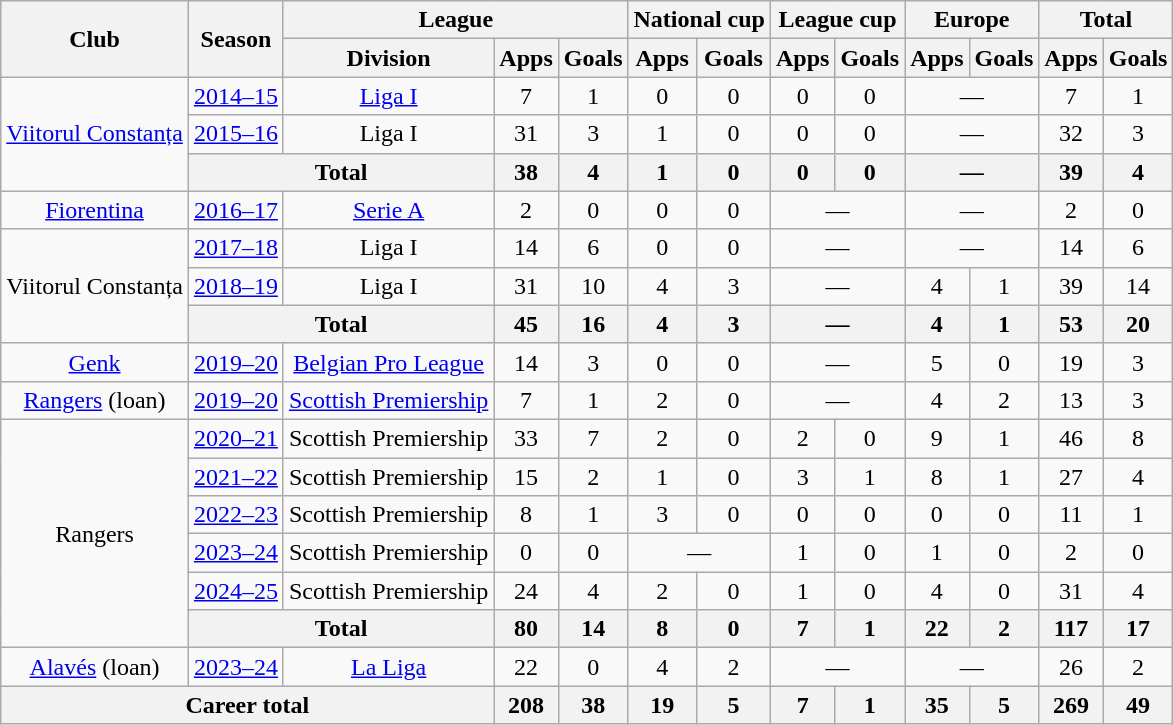<table class="wikitable" style="text-align: center;">
<tr>
<th rowspan="2">Club</th>
<th rowspan="2">Season</th>
<th colspan="3">League</th>
<th colspan="2">National cup</th>
<th colspan="2">League cup</th>
<th colspan="2">Europe</th>
<th colspan="2">Total</th>
</tr>
<tr>
<th>Division</th>
<th>Apps</th>
<th>Goals</th>
<th>Apps</th>
<th>Goals</th>
<th>Apps</th>
<th>Goals</th>
<th>Apps</th>
<th>Goals</th>
<th>Apps</th>
<th>Goals</th>
</tr>
<tr>
<td rowspan="3"><a href='#'>Viitorul Constanța</a></td>
<td><a href='#'>2014–15</a></td>
<td><a href='#'>Liga I</a></td>
<td>7</td>
<td>1</td>
<td>0</td>
<td>0</td>
<td>0</td>
<td>0</td>
<td colspan="2">—</td>
<td>7</td>
<td>1</td>
</tr>
<tr>
<td><a href='#'>2015–16</a></td>
<td>Liga I</td>
<td>31</td>
<td>3</td>
<td>1</td>
<td>0</td>
<td>0</td>
<td>0</td>
<td colspan="2">—</td>
<td>32</td>
<td>3</td>
</tr>
<tr>
<th colspan="2">Total</th>
<th>38</th>
<th>4</th>
<th>1</th>
<th>0</th>
<th>0</th>
<th>0</th>
<th colspan="2">—</th>
<th>39</th>
<th>4</th>
</tr>
<tr>
<td><a href='#'>Fiorentina</a></td>
<td><a href='#'>2016–17</a></td>
<td><a href='#'>Serie A</a></td>
<td>2</td>
<td>0</td>
<td>0</td>
<td>0</td>
<td colspan="2">—</td>
<td colspan="2">—</td>
<td>2</td>
<td>0</td>
</tr>
<tr>
<td rowspan="3">Viitorul Constanța</td>
<td><a href='#'>2017–18</a></td>
<td>Liga I</td>
<td>14</td>
<td>6</td>
<td>0</td>
<td>0</td>
<td colspan="2">—</td>
<td colspan="2">—</td>
<td>14</td>
<td>6</td>
</tr>
<tr>
<td><a href='#'>2018–19</a></td>
<td>Liga I</td>
<td>31</td>
<td>10</td>
<td>4</td>
<td>3</td>
<td colspan="2">—</td>
<td>4</td>
<td>1</td>
<td>39</td>
<td>14</td>
</tr>
<tr>
<th colspan="2">Total</th>
<th>45</th>
<th>16</th>
<th>4</th>
<th>3</th>
<th colspan="2">—</th>
<th>4</th>
<th>1</th>
<th>53</th>
<th>20</th>
</tr>
<tr>
<td><a href='#'>Genk</a></td>
<td><a href='#'>2019–20</a></td>
<td><a href='#'>Belgian Pro League</a></td>
<td>14</td>
<td>3</td>
<td>0</td>
<td>0</td>
<td colspan="2">—</td>
<td>5</td>
<td>0</td>
<td>19</td>
<td>3</td>
</tr>
<tr>
<td><a href='#'>Rangers</a> (loan)</td>
<td><a href='#'>2019–20</a></td>
<td><a href='#'>Scottish Premiership</a></td>
<td>7</td>
<td>1</td>
<td>2</td>
<td>0</td>
<td colspan="2">—</td>
<td>4</td>
<td>2</td>
<td>13</td>
<td>3</td>
</tr>
<tr>
<td rowspan="6">Rangers</td>
<td><a href='#'>2020–21</a></td>
<td>Scottish Premiership</td>
<td>33</td>
<td>7</td>
<td>2</td>
<td>0</td>
<td>2</td>
<td>0</td>
<td>9</td>
<td>1</td>
<td>46</td>
<td>8</td>
</tr>
<tr>
<td><a href='#'>2021–22</a></td>
<td>Scottish Premiership</td>
<td>15</td>
<td>2</td>
<td>1</td>
<td>0</td>
<td>3</td>
<td>1</td>
<td>8</td>
<td>1</td>
<td>27</td>
<td>4</td>
</tr>
<tr>
<td><a href='#'>2022–23</a></td>
<td>Scottish Premiership</td>
<td>8</td>
<td>1</td>
<td>3</td>
<td>0</td>
<td>0</td>
<td>0</td>
<td>0</td>
<td>0</td>
<td>11</td>
<td>1</td>
</tr>
<tr>
<td><a href='#'>2023–24</a></td>
<td>Scottish Premiership</td>
<td>0</td>
<td>0</td>
<td colspan="2">—</td>
<td>1</td>
<td>0</td>
<td>1</td>
<td>0</td>
<td>2</td>
<td>0</td>
</tr>
<tr>
<td><a href='#'>2024–25</a></td>
<td>Scottish Premiership</td>
<td>24</td>
<td>4</td>
<td>2</td>
<td>0</td>
<td>1</td>
<td>0</td>
<td>4</td>
<td>0</td>
<td>31</td>
<td>4</td>
</tr>
<tr>
<th colspan="2">Total</th>
<th>80</th>
<th>14</th>
<th>8</th>
<th>0</th>
<th>7</th>
<th>1</th>
<th>22</th>
<th>2</th>
<th>117</th>
<th>17</th>
</tr>
<tr>
<td><a href='#'>Alavés</a> (loan)</td>
<td><a href='#'>2023–24</a></td>
<td><a href='#'>La Liga</a></td>
<td>22</td>
<td>0</td>
<td>4</td>
<td>2</td>
<td colspan="2">—</td>
<td colspan="2">—</td>
<td>26</td>
<td>2</td>
</tr>
<tr>
<th colspan="3">Career total</th>
<th>208</th>
<th>38</th>
<th>19</th>
<th>5</th>
<th>7</th>
<th>1</th>
<th>35</th>
<th>5</th>
<th>269</th>
<th>49</th>
</tr>
</table>
